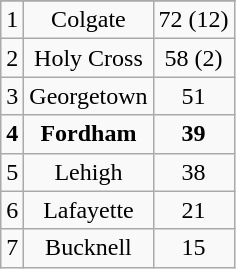<table class="wikitable">
<tr align="center">
</tr>
<tr align="center">
<td>1</td>
<td>Colgate</td>
<td>72 (12)</td>
</tr>
<tr align="center">
<td>2</td>
<td>Holy Cross</td>
<td>58 (2)</td>
</tr>
<tr align="center">
<td>3</td>
<td>Georgetown</td>
<td>51</td>
</tr>
<tr align="center">
<td><strong>4</strong></td>
<td><strong>Fordham</strong></td>
<td><strong>39</strong></td>
</tr>
<tr align="center">
<td>5</td>
<td>Lehigh</td>
<td>38</td>
</tr>
<tr align="center">
<td>6</td>
<td>Lafayette</td>
<td>21</td>
</tr>
<tr align="center">
<td>7</td>
<td>Bucknell</td>
<td>15</td>
</tr>
</table>
